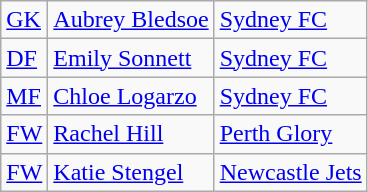<table class="wikitable">
<tr>
<td><a href='#'>GK</a></td>
<td> <a href='#'>Aubrey Bledsoe</a></td>
<td><a href='#'>Sydney FC</a></td>
</tr>
<tr>
<td><a href='#'>DF</a></td>
<td> <a href='#'>Emily Sonnett</a></td>
<td><a href='#'>Sydney FC</a></td>
</tr>
<tr>
<td><a href='#'>MF</a></td>
<td> <a href='#'>Chloe Logarzo</a></td>
<td><a href='#'>Sydney FC</a></td>
</tr>
<tr>
<td><a href='#'>FW</a></td>
<td> <a href='#'>Rachel Hill</a></td>
<td><a href='#'>Perth Glory</a></td>
</tr>
<tr>
<td><a href='#'>FW</a></td>
<td> <a href='#'>Katie Stengel</a></td>
<td><a href='#'>Newcastle Jets</a></td>
</tr>
</table>
